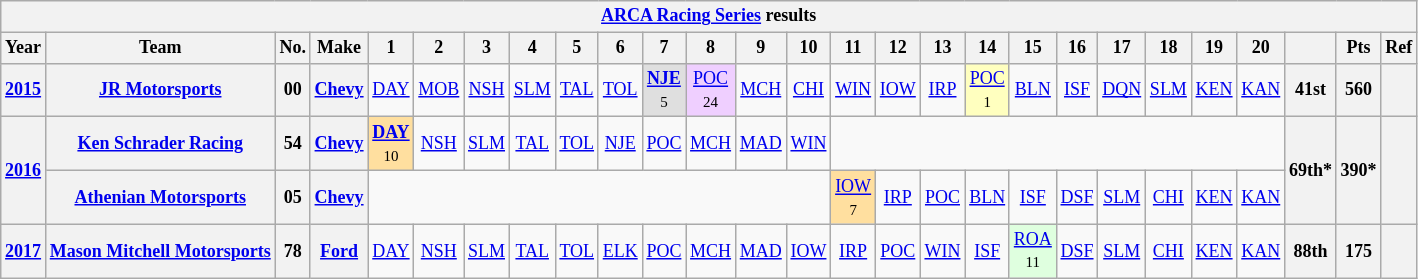<table class="wikitable" style="text-align:center; font-size:75%">
<tr>
<th colspan=27><a href='#'>ARCA Racing Series</a> results</th>
</tr>
<tr>
<th>Year</th>
<th>Team</th>
<th>No.</th>
<th>Make</th>
<th>1</th>
<th>2</th>
<th>3</th>
<th>4</th>
<th>5</th>
<th>6</th>
<th>7</th>
<th>8</th>
<th>9</th>
<th>10</th>
<th>11</th>
<th>12</th>
<th>13</th>
<th>14</th>
<th>15</th>
<th>16</th>
<th>17</th>
<th>18</th>
<th>19</th>
<th>20</th>
<th></th>
<th>Pts</th>
<th>Ref</th>
</tr>
<tr>
<th><a href='#'>2015</a></th>
<th><a href='#'>JR Motorsports</a></th>
<th>00</th>
<th><a href='#'>Chevy</a></th>
<td><a href='#'>DAY</a></td>
<td><a href='#'>MOB</a></td>
<td><a href='#'>NSH</a></td>
<td><a href='#'>SLM</a></td>
<td><a href='#'>TAL</a></td>
<td><a href='#'>TOL</a></td>
<td style="background:#DFDFDF;"><strong><a href='#'>NJE</a></strong><br><small>5</small></td>
<td style="background:#EFCFFF;"><a href='#'>POC</a><br><small>24</small></td>
<td><a href='#'>MCH</a></td>
<td><a href='#'>CHI</a></td>
<td><a href='#'>WIN</a></td>
<td><a href='#'>IOW</a></td>
<td><a href='#'>IRP</a></td>
<td style="background:#FFFFBF;"><a href='#'>POC</a><br><small>1</small></td>
<td><a href='#'>BLN</a></td>
<td><a href='#'>ISF</a></td>
<td><a href='#'>DQN</a></td>
<td><a href='#'>SLM</a></td>
<td><a href='#'>KEN</a></td>
<td><a href='#'>KAN</a></td>
<th>41st</th>
<th>560</th>
<th></th>
</tr>
<tr>
<th rowspan=2><a href='#'>2016</a></th>
<th><a href='#'>Ken Schrader Racing</a></th>
<th>54</th>
<th><a href='#'>Chevy</a></th>
<td style="background:#FFDF9F;"><strong><a href='#'>DAY</a></strong><br><small>10</small></td>
<td><a href='#'>NSH</a></td>
<td><a href='#'>SLM</a></td>
<td><a href='#'>TAL</a></td>
<td><a href='#'>TOL</a></td>
<td><a href='#'>NJE</a></td>
<td><a href='#'>POC</a></td>
<td><a href='#'>MCH</a></td>
<td><a href='#'>MAD</a></td>
<td><a href='#'>WIN</a></td>
<td colspan=10></td>
<th rowspan=2>69th*</th>
<th rowspan=2>390*</th>
<th rowspan=2></th>
</tr>
<tr>
<th><a href='#'>Athenian Motorsports</a></th>
<th>05</th>
<th><a href='#'>Chevy</a></th>
<td colspan=10></td>
<td style="background:#FFDF9F;"><a href='#'>IOW</a><br><small>7</small></td>
<td><a href='#'>IRP</a></td>
<td><a href='#'>POC</a></td>
<td><a href='#'>BLN</a></td>
<td><a href='#'>ISF</a></td>
<td><a href='#'>DSF</a></td>
<td><a href='#'>SLM</a></td>
<td><a href='#'>CHI</a></td>
<td><a href='#'>KEN</a></td>
<td><a href='#'>KAN</a></td>
</tr>
<tr>
<th><a href='#'>2017</a></th>
<th><a href='#'>Mason Mitchell Motorsports</a></th>
<th>78</th>
<th><a href='#'>Ford</a></th>
<td><a href='#'>DAY</a></td>
<td><a href='#'>NSH</a></td>
<td><a href='#'>SLM</a></td>
<td><a href='#'>TAL</a></td>
<td><a href='#'>TOL</a></td>
<td><a href='#'>ELK</a></td>
<td><a href='#'>POC</a></td>
<td><a href='#'>MCH</a></td>
<td><a href='#'>MAD</a></td>
<td><a href='#'>IOW</a></td>
<td><a href='#'>IRP</a></td>
<td><a href='#'>POC</a></td>
<td><a href='#'>WIN</a></td>
<td><a href='#'>ISF</a></td>
<td style="background:#DFFFDF;"><a href='#'>ROA</a><br><small>11</small></td>
<td><a href='#'>DSF</a></td>
<td><a href='#'>SLM</a></td>
<td><a href='#'>CHI</a></td>
<td><a href='#'>KEN</a></td>
<td><a href='#'>KAN</a></td>
<th>88th</th>
<th>175</th>
<th></th>
</tr>
</table>
